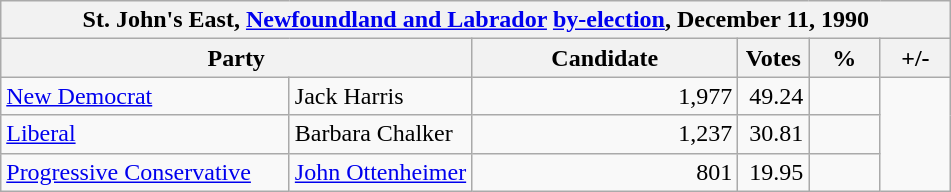<table class="wikitable">
<tr>
<th colspan="6">St. John's East, <a href='#'>Newfoundland and Labrador</a> <a href='#'>by-election</a>, December 11, 1990</th>
</tr>
<tr>
<th colspan="2" style="width: 200px">Party</th>
<th style="width: 170px">Candidate</th>
<th style="width: 40px">Votes</th>
<th style="width: 40px">%</th>
<th style="width: 40px">+/-</th>
</tr>
<tr>
<td style="width: 185px"><a href='#'>New Democrat</a></td>
<td>Jack Harris</td>
<td align=right>1,977</td>
<td align=right>49.24</td>
<td align=right></td>
</tr>
<tr>
<td style="width: 185px"><a href='#'>Liberal</a></td>
<td>Barbara Chalker</td>
<td align=right>1,237</td>
<td align=right>30.81</td>
<td align=right></td>
</tr>
<tr>
<td style="width: 185px"><a href='#'>Progressive Conservative</a></td>
<td><a href='#'>John Ottenheimer</a></td>
<td align=right>801</td>
<td align=right>19.95</td>
<td align=right></td>
</tr>
</table>
